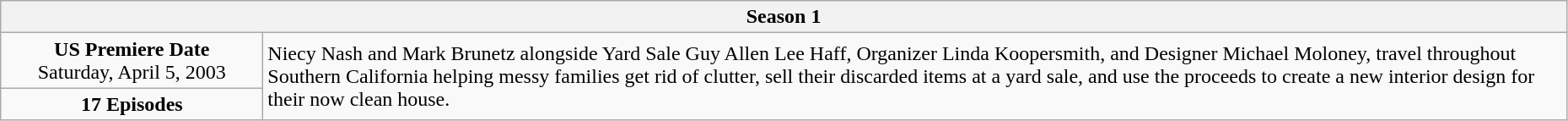<table class="wikitable" style="width:98%;">
<tr>
<th colspan="2">Season 1</th>
</tr>
<tr>
<td style="width:200px; text-align:center;"><strong>US Premiere Date</strong><br>Saturday, April 5, 2003</td>
<td rowspan="2">Niecy Nash and Mark Brunetz alongside Yard Sale Guy Allen Lee Haff, Organizer Linda Koopersmith, and Designer Michael Moloney, travel throughout Southern California helping messy families get rid of clutter, sell their discarded items at a yard sale, and use the proceeds to create a new interior design for their now clean house.</td>
</tr>
<tr>
<td style="text-align:center;"><strong>17 Episodes</strong></td>
</tr>
</table>
